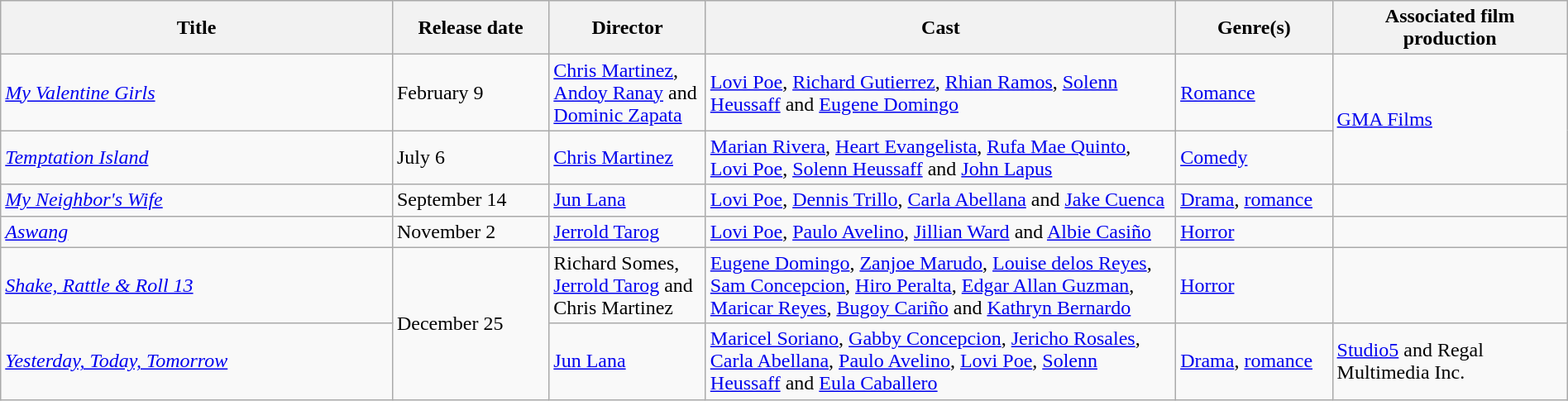<table class="wikitable" style="width:100%;">
<tr>
<th style="width:25%;">Title</th>
<th style="width:10%;">Release date</th>
<th style="width:10%;">Director</th>
<th style="width:30%;">Cast</th>
<th style="width:10%;">Genre(s)</th>
<th style="width:15%;">Associated film production</th>
</tr>
<tr>
<td><em><a href='#'>My Valentine Girls</a></em></td>
<td>February 9</td>
<td><a href='#'>Chris Martinez</a>, <a href='#'>Andoy Ranay</a> and <a href='#'>Dominic Zapata</a></td>
<td><a href='#'>Lovi Poe</a>, <a href='#'>Richard Gutierrez</a>, <a href='#'>Rhian Ramos</a>, <a href='#'>Solenn Heussaff</a> and <a href='#'>Eugene Domingo</a></td>
<td><a href='#'>Romance</a></td>
<td rowspan="2"><a href='#'>GMA Films</a></td>
</tr>
<tr>
<td><em><a href='#'>Temptation Island</a></em></td>
<td>July 6</td>
<td><a href='#'>Chris Martinez</a></td>
<td><a href='#'>Marian Rivera</a>, <a href='#'>Heart Evangelista</a>, <a href='#'>Rufa Mae Quinto</a>, <a href='#'>Lovi Poe</a>, <a href='#'>Solenn Heussaff</a> and <a href='#'>John Lapus</a></td>
<td><a href='#'>Comedy</a></td>
</tr>
<tr>
<td><em><a href='#'>My Neighbor's Wife</a></em></td>
<td>September 14</td>
<td><a href='#'>Jun Lana</a></td>
<td><a href='#'>Lovi Poe</a>, <a href='#'>Dennis Trillo</a>, <a href='#'>Carla Abellana</a> and <a href='#'>Jake Cuenca</a></td>
<td><a href='#'>Drama</a>, <a href='#'>romance</a></td>
<td></td>
</tr>
<tr>
<td><em><a href='#'>Aswang</a></em></td>
<td>November 2</td>
<td><a href='#'>Jerrold Tarog</a></td>
<td><a href='#'>Lovi Poe</a>, <a href='#'>Paulo Avelino</a>, <a href='#'>Jillian Ward</a> and <a href='#'>Albie Casiño</a></td>
<td><a href='#'>Horror</a></td>
<td></td>
</tr>
<tr>
<td><em><a href='#'>Shake, Rattle & Roll 13</a></em></td>
<td rowspan="2">December 25</td>
<td>Richard Somes, <a href='#'>Jerrold Tarog</a> and Chris Martinez</td>
<td><a href='#'>Eugene Domingo</a>, <a href='#'>Zanjoe Marudo</a>, <a href='#'>Louise delos Reyes</a>, <a href='#'>Sam Concepcion</a>, <a href='#'>Hiro Peralta</a>, <a href='#'>Edgar Allan Guzman</a>, <a href='#'>Maricar Reyes</a>, <a href='#'>Bugoy Cariño</a> and <a href='#'>Kathryn Bernardo</a></td>
<td><a href='#'>Horror</a></td>
<td></td>
</tr>
<tr>
<td><em><a href='#'>Yesterday, Today, Tomorrow</a></em></td>
<td><a href='#'>Jun Lana</a></td>
<td><a href='#'>Maricel Soriano</a>, <a href='#'>Gabby Concepcion</a>, <a href='#'>Jericho Rosales</a>, <a href='#'>Carla Abellana</a>, <a href='#'>Paulo Avelino</a>, <a href='#'>Lovi Poe</a>, <a href='#'>Solenn Heussaff</a> and <a href='#'>Eula Caballero</a></td>
<td><a href='#'>Drama</a>, <a href='#'>romance</a></td>
<td><a href='#'>Studio5</a> and Regal Multimedia Inc.</td>
</tr>
</table>
